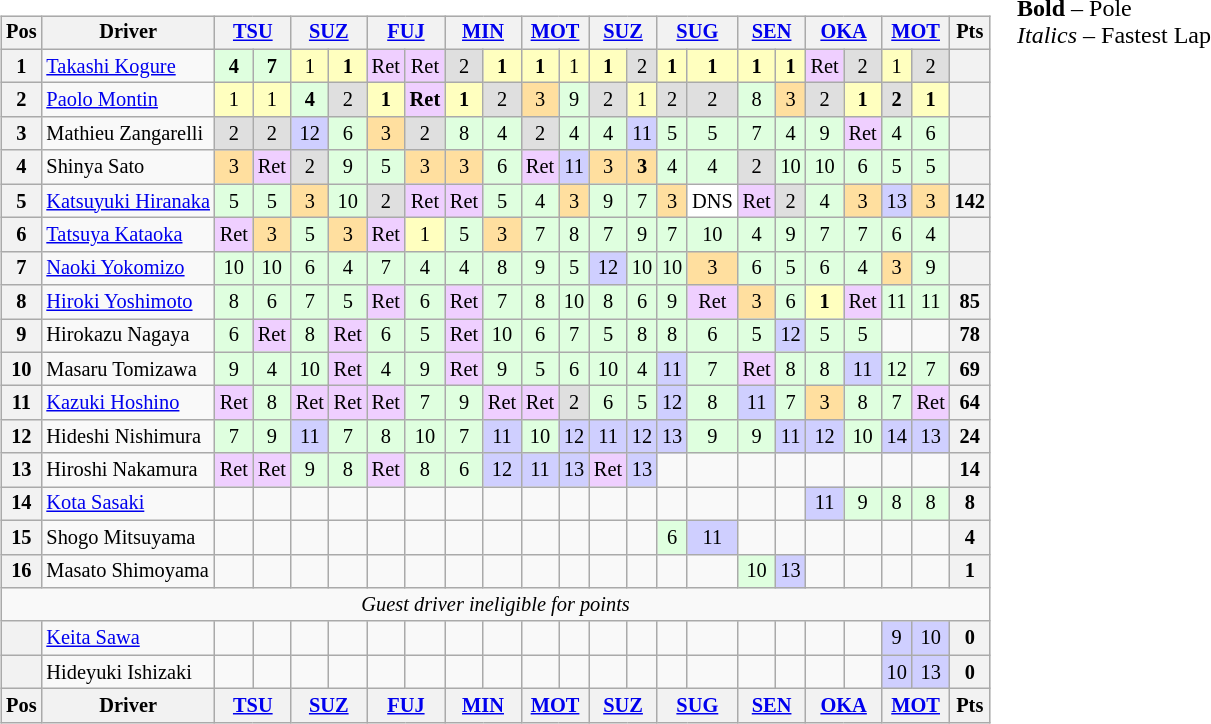<table>
<tr>
<td><br><table class="wikitable" style="font-size: 85%; text-align:center">
<tr valign="top">
<th valign="middle">Pos</th>
<th valign="middle">Driver</th>
<th colspan=2><a href='#'>TSU</a></th>
<th colspan=2><a href='#'>SUZ</a></th>
<th colspan=2><a href='#'>FUJ</a></th>
<th colspan=2><a href='#'>MIN</a></th>
<th colspan=2><a href='#'>MOT</a></th>
<th colspan=2><a href='#'>SUZ</a></th>
<th colspan=2><a href='#'>SUG</a></th>
<th colspan=2><a href='#'>SEN</a></th>
<th colspan=2><a href='#'>OKA</a></th>
<th colspan=2><a href='#'>MOT</a></th>
<th valign="middle">Pts</th>
</tr>
<tr>
<th>1</th>
<td align=left> <a href='#'>Takashi Kogure</a></td>
<td style="background:#DFFFDF;"><strong>4</strong></td>
<td style="background:#DFFFDF;"><strong>7</strong></td>
<td style="background:#FFFFBF;">1</td>
<td style="background:#FFFFBF;"><strong>1</strong></td>
<td style="background:#EFCFFF;">Ret</td>
<td style="background:#EFCFFF;">Ret</td>
<td style="background:#DFDFDF;">2</td>
<td style="background:#FFFFBF;"><strong>1</strong></td>
<td style="background:#FFFFBF;"><strong>1</strong></td>
<td style="background:#FFFFBF;">1</td>
<td style="background:#FFFFBF;"><strong>1</strong></td>
<td style="background:#DFDFDF;">2</td>
<td style="background:#FFFFBF;"><strong>1</strong></td>
<td style="background:#FFFFBF;"><strong>1</strong></td>
<td style="background:#FFFFBF;"><strong>1</strong></td>
<td style="background:#FFFFBF;"><strong>1</strong></td>
<td style="background:#EFCFFF;">Ret</td>
<td style="background:#DFDFDF;">2</td>
<td style="background:#FFFFBF;">1</td>
<td style="background:#DFDFDF;">2</td>
<th></th>
</tr>
<tr>
<th>2</th>
<td align=left> <a href='#'>Paolo Montin</a></td>
<td style="background:#FFFFBF;">1</td>
<td style="background:#FFFFBF;">1</td>
<td style="background:#DFFFDF;"><strong>4</strong></td>
<td style="background:#DFDFDF;">2</td>
<td style="background:#FFFFBF;"><strong>1</strong></td>
<td style="background:#EFCFFF;"><strong>Ret</strong></td>
<td style="background:#FFFFBF;"><strong>1</strong></td>
<td style="background:#DFDFDF;">2</td>
<td style="background:#FFDF9F;">3</td>
<td style="background:#DFFFDF;">9</td>
<td style="background:#DFDFDF;">2</td>
<td style="background:#FFFFBF;">1</td>
<td style="background:#DFDFDF;">2</td>
<td style="background:#DFDFDF;">2</td>
<td style="background:#DFFFDF;">8</td>
<td style="background:#FFDF9F;">3</td>
<td style="background:#DFDFDF;">2</td>
<td style="background:#FFFFBF;"><strong>1</strong></td>
<td style="background:#DFDFDF;"><strong>2</strong></td>
<td style="background:#FFFFBF;"><strong>1</strong></td>
<th></th>
</tr>
<tr>
<th>3</th>
<td align=left> Mathieu Zangarelli</td>
<td style="background:#DFDFDF;">2</td>
<td style="background:#DFDFDF;">2</td>
<td style="background:#CFCFFF;">12</td>
<td style="background:#DFFFDF;">6</td>
<td style="background:#FFDF9F;">3</td>
<td style="background:#DFDFDF;">2</td>
<td style="background:#DFFFDF;">8</td>
<td style="background:#DFFFDF;">4</td>
<td style="background:#DFDFDF;">2</td>
<td style="background:#DFFFDF;">4</td>
<td style="background:#DFFFDF;">4</td>
<td style="background:#CFCFFF;">11</td>
<td style="background:#DFFFDF;">5</td>
<td style="background:#DFFFDF;">5</td>
<td style="background:#DFFFDF;">7</td>
<td style="background:#DFFFDF;">4</td>
<td style="background:#DFFFDF;">9</td>
<td style="background:#EFCFFF;">Ret</td>
<td style="background:#DFFFDF;">4</td>
<td style="background:#DFFFDF;">6</td>
<th></th>
</tr>
<tr>
<th>4</th>
<td align=left> Shinya Sato</td>
<td style="background:#FFDF9F;">3</td>
<td style="background:#EFCFFF;">Ret</td>
<td style="background:#DFDFDF;">2</td>
<td style="background:#DFFFDF;">9</td>
<td style="background:#DFFFDF;">5</td>
<td style="background:#FFDF9F;">3</td>
<td style="background:#FFDF9F;">3</td>
<td style="background:#DFFFDF;">6</td>
<td style="background:#EFCFFF;">Ret</td>
<td style="background:#CFCFFF;">11</td>
<td style="background:#FFDF9F;">3</td>
<td style="background:#FFDF9F;"><strong>3</strong></td>
<td style="background:#DFFFDF;">4</td>
<td style="background:#DFFFDF;">4</td>
<td style="background:#DFDFDF;">2</td>
<td style="background:#DFFFDF;">10</td>
<td style="background:#DFFFDF;">10</td>
<td style="background:#DFFFDF;">6</td>
<td style="background:#DFFFDF;">5</td>
<td style="background:#DFFFDF;">5</td>
<th></th>
</tr>
<tr>
<th>5</th>
<td align=left> <a href='#'>Katsuyuki Hiranaka</a></td>
<td style="background:#DFFFDF;">5</td>
<td style="background:#DFFFDF;">5</td>
<td style="background:#FFDF9F;">3</td>
<td style="background:#DFFFDF;">10</td>
<td style="background:#DFDFDF;">2</td>
<td style="background:#EFCFFF;">Ret</td>
<td style="background:#EFCFFF;">Ret</td>
<td style="background:#DFFFDF;">5</td>
<td style="background:#DFFFDF;">4</td>
<td style="background:#FFDF9F;">3</td>
<td style="background:#DFFFDF;">9</td>
<td style="background:#DFFFDF;">7</td>
<td style="background:#FFDF9F;">3</td>
<td style="background:#FFFFFF;">DNS</td>
<td style="background:#EFCFFF;">Ret</td>
<td style="background:#DFDFDF;">2</td>
<td style="background:#DFFFDF;">4</td>
<td style="background:#FFDF9F;">3</td>
<td style="background:#CFCFFF;">13</td>
<td style="background:#FFDF9F;">3</td>
<th>142</th>
</tr>
<tr>
<th>6</th>
<td align=left> <a href='#'>Tatsuya Kataoka</a></td>
<td style="background:#EFCFFF;">Ret</td>
<td style="background:#FFDF9F;">3</td>
<td style="background:#DFFFDF;">5</td>
<td style="background:#FFDF9F;">3</td>
<td style="background:#EFCFFF;">Ret</td>
<td style="background:#FFFFBF;">1</td>
<td style="background:#DFFFDF;">5</td>
<td style="background:#FFDF9F;">3</td>
<td style="background:#DFFFDF;">7</td>
<td style="background:#DFFFDF;">8</td>
<td style="background:#DFFFDF;">7</td>
<td style="background:#DFFFDF;">9</td>
<td style="background:#DFFFDF;">7</td>
<td style="background:#DFFFDF;">10</td>
<td style="background:#DFFFDF;">4</td>
<td style="background:#DFFFDF;">9</td>
<td style="background:#DFFFDF;">7</td>
<td style="background:#DFFFDF;">7</td>
<td style="background:#DFFFDF;">6</td>
<td style="background:#DFFFDF;">4</td>
<th></th>
</tr>
<tr>
<th>7</th>
<td align=left> <a href='#'>Naoki Yokomizo</a></td>
<td style="background:#DFFFDF;">10</td>
<td style="background:#DFFFDF;">10</td>
<td style="background:#DFFFDF;">6</td>
<td style="background:#DFFFDF;">4</td>
<td style="background:#DFFFDF;">7</td>
<td style="background:#DFFFDF;">4</td>
<td style="background:#DFFFDF;">4</td>
<td style="background:#DFFFDF;">8</td>
<td style="background:#DFFFDF;">9</td>
<td style="background:#DFFFDF;">5</td>
<td style="background:#CFCFFF;">12</td>
<td style="background:#DFFFDF;">10</td>
<td style="background:#DFFFDF;">10</td>
<td style="background:#FFDF9F;">3</td>
<td style="background:#DFFFDF;">6</td>
<td style="background:#DFFFDF;">5</td>
<td style="background:#DFFFDF;">6</td>
<td style="background:#DFFFDF;">4</td>
<td style="background:#FFDF9F;">3</td>
<td style="background:#DFFFDF;">9</td>
<th></th>
</tr>
<tr>
<th>8</th>
<td align=left> <a href='#'>Hiroki Yoshimoto</a></td>
<td style="background:#DFFFDF;">8</td>
<td style="background:#DFFFDF;">6</td>
<td style="background:#DFFFDF;">7</td>
<td style="background:#DFFFDF;">5</td>
<td style="background:#EFCFFF;">Ret</td>
<td style="background:#DFFFDF;">6</td>
<td style="background:#EFCFFF;">Ret</td>
<td style="background:#DFFFDF;">7</td>
<td style="background:#DFFFDF;">8</td>
<td style="background:#DFFFDF;">10</td>
<td style="background:#DFFFDF;">8</td>
<td style="background:#DFFFDF;">6</td>
<td style="background:#DFFFDF;">9</td>
<td style="background:#EFCFFF;">Ret</td>
<td style="background:#FFDF9F;">3</td>
<td style="background:#DFFFDF;">6</td>
<td style="background:#FFFFBF;"><strong>1</strong></td>
<td style="background:#EFCFFF;">Ret</td>
<td style="background:#DFFFDF;">11</td>
<td style="background:#DFFFDF;">11</td>
<th>85</th>
</tr>
<tr>
<th>9</th>
<td align=left> Hirokazu Nagaya</td>
<td style="background:#DFFFDF;">6</td>
<td style="background:#EFCFFF;">Ret</td>
<td style="background:#DFFFDF;">8</td>
<td style="background:#EFCFFF;">Ret</td>
<td style="background:#DFFFDF;">6</td>
<td style="background:#DFFFDF;">5</td>
<td style="background:#EFCFFF;">Ret</td>
<td style="background:#DFFFDF;">10</td>
<td style="background:#DFFFDF;">6</td>
<td style="background:#DFFFDF;">7</td>
<td style="background:#DFFFDF;">5</td>
<td style="background:#DFFFDF;">8</td>
<td style="background:#DFFFDF;">8</td>
<td style="background:#DFFFDF;">6</td>
<td style="background:#DFFFDF;">5</td>
<td style="background:#CFCFFF;">12</td>
<td style="background:#DFFFDF;">5</td>
<td style="background:#DFFFDF;">5</td>
<td></td>
<td></td>
<th>78</th>
</tr>
<tr>
<th>10</th>
<td align=left> Masaru Tomizawa</td>
<td style="background:#DFFFDF;">9</td>
<td style="background:#DFFFDF;">4</td>
<td style="background:#DFFFDF;">10</td>
<td style="background:#EFCFFF;">Ret</td>
<td style="background:#DFFFDF;">4</td>
<td style="background:#DFFFDF;">9</td>
<td style="background:#EFCFFF;">Ret</td>
<td style="background:#DFFFDF;">9</td>
<td style="background:#DFFFDF;">5</td>
<td style="background:#DFFFDF;">6</td>
<td style="background:#DFFFDF;">10</td>
<td style="background:#DFFFDF;">4</td>
<td style="background:#CFCFFF;">11</td>
<td style="background:#DFFFDF;">7</td>
<td style="background:#EFCFFF;">Ret</td>
<td style="background:#DFFFDF;">8</td>
<td style="background:#DFFFDF;">8</td>
<td style="background:#CFCFFF;">11</td>
<td style="background:#DFFFDF;">12</td>
<td style="background:#DFFFDF;">7</td>
<th>69</th>
</tr>
<tr>
<th>11</th>
<td align=left> <a href='#'>Kazuki Hoshino</a></td>
<td style="background:#EFCFFF;">Ret</td>
<td style="background:#DFFFDF;">8</td>
<td style="background:#EFCFFF;">Ret</td>
<td style="background:#EFCFFF;">Ret</td>
<td style="background:#EFCFFF;">Ret</td>
<td style="background:#DFFFDF;">7</td>
<td style="background:#DFFFDF;">9</td>
<td style="background:#EFCFFF;">Ret</td>
<td style="background:#EFCFFF;">Ret</td>
<td style="background:#DFDFDF;">2</td>
<td style="background:#DFFFDF;">6</td>
<td style="background:#DFFFDF;">5</td>
<td style="background:#CFCFFF;">12</td>
<td style="background:#DFFFDF;">8</td>
<td style="background:#CFCFFF;">11</td>
<td style="background:#DFFFDF;">7</td>
<td style="background:#FFDF9F;">3</td>
<td style="background:#DFFFDF;">8</td>
<td style="background:#DFFFDF;">7</td>
<td style="background:#EFCFFF;">Ret</td>
<th>64</th>
</tr>
<tr>
<th>12</th>
<td align=left> Hideshi Nishimura</td>
<td style="background:#DFFFDF;">7</td>
<td style="background:#DFFFDF;">9</td>
<td style="background:#CFCFFF;">11</td>
<td style="background:#DFFFDF;">7</td>
<td style="background:#DFFFDF;">8</td>
<td style="background:#DFFFDF;">10</td>
<td style="background:#DFFFDF;">7</td>
<td style="background:#CFCFFF;">11</td>
<td style="background:#DFFFDF;">10</td>
<td style="background:#CFCFFF;">12</td>
<td style="background:#CFCFFF;">11</td>
<td style="background:#CFCFFF;">12</td>
<td style="background:#CFCFFF;">13</td>
<td style="background:#DFFFDF;">9</td>
<td style="background:#DFFFDF;">9</td>
<td style="background:#CFCFFF;">11</td>
<td style="background:#CFCFFF;">12</td>
<td style="background:#DFFFDF;">10</td>
<td style="background:#CFCFFF;">14</td>
<td style="background:#CFCFFF;">13</td>
<th>24</th>
</tr>
<tr>
<th>13</th>
<td align=left> Hiroshi Nakamura</td>
<td style="background:#EFCFFF;">Ret</td>
<td style="background:#EFCFFF;">Ret</td>
<td style="background:#DFFFDF;">9</td>
<td style="background:#DFFFDF;">8</td>
<td style="background:#EFCFFF;">Ret</td>
<td style="background:#DFFFDF;">8</td>
<td style="background:#DFFFDF;">6</td>
<td style="background:#CFCFFF;">12</td>
<td style="background:#CFCFFF;">11</td>
<td style="background:#CFCFFF;">13</td>
<td style="background:#EFCFFF;">Ret</td>
<td style="background:#CFCFFF;">13</td>
<td></td>
<td></td>
<td></td>
<td></td>
<td></td>
<td></td>
<td></td>
<td></td>
<th>14</th>
</tr>
<tr>
<th>14</th>
<td align=left> <a href='#'>Kota Sasaki</a></td>
<td></td>
<td></td>
<td></td>
<td></td>
<td></td>
<td></td>
<td></td>
<td></td>
<td></td>
<td></td>
<td></td>
<td></td>
<td></td>
<td></td>
<td></td>
<td></td>
<td style="background:#CFCFFF;">11</td>
<td style="background:#DFFFDF;">9</td>
<td style="background:#DFFFDF;">8</td>
<td style="background:#DFFFDF;">8</td>
<th>8</th>
</tr>
<tr>
<th>15</th>
<td align=left> Shogo Mitsuyama</td>
<td></td>
<td></td>
<td></td>
<td></td>
<td></td>
<td></td>
<td></td>
<td></td>
<td></td>
<td></td>
<td></td>
<td></td>
<td style="background:#DFFFDF;">6</td>
<td style="background:#CFCFFF;">11</td>
<td></td>
<td></td>
<td></td>
<td></td>
<td></td>
<td></td>
<th>4</th>
</tr>
<tr>
<th>16</th>
<td align=left nowrap> Masato Shimoyama</td>
<td></td>
<td></td>
<td></td>
<td></td>
<td></td>
<td></td>
<td></td>
<td></td>
<td></td>
<td></td>
<td></td>
<td></td>
<td></td>
<td></td>
<td style="background:#DFFFDF;">10</td>
<td style="background:#CFCFFF;">13</td>
<td></td>
<td></td>
<td></td>
<td></td>
<th>1</th>
</tr>
<tr>
<td colspan=23><em>Guest driver ineligible for points</em></td>
</tr>
<tr>
<th></th>
<td align=left> <a href='#'>Keita Sawa</a></td>
<td></td>
<td></td>
<td></td>
<td></td>
<td></td>
<td></td>
<td></td>
<td></td>
<td></td>
<td></td>
<td></td>
<td></td>
<td></td>
<td></td>
<td></td>
<td></td>
<td></td>
<td></td>
<td style="background:#CFCFFF;">9</td>
<td style="background:#CFCFFF;">10</td>
<th>0</th>
</tr>
<tr>
<th></th>
<td align=left> Hideyuki Ishizaki</td>
<td></td>
<td></td>
<td></td>
<td></td>
<td></td>
<td></td>
<td></td>
<td></td>
<td></td>
<td></td>
<td></td>
<td></td>
<td></td>
<td></td>
<td></td>
<td></td>
<td></td>
<td></td>
<td style="background:#CFCFFF;">10</td>
<td style="background:#CFCFFF;">13</td>
<th>0</th>
</tr>
<tr valign="top">
<th valign="middle">Pos</th>
<th valign="middle">Driver</th>
<th colspan=2><a href='#'>TSU</a></th>
<th colspan=2><a href='#'>SUZ</a></th>
<th colspan=2><a href='#'>FUJ</a></th>
<th colspan=2><a href='#'>MIN</a></th>
<th colspan=2><a href='#'>MOT</a></th>
<th colspan=2><a href='#'>SUZ</a></th>
<th colspan=2><a href='#'>SUG</a></th>
<th colspan=2><a href='#'>SEN</a></th>
<th colspan=2><a href='#'>OKA</a></th>
<th colspan=2><a href='#'>MOT</a></th>
<th valign="middle">Pts</th>
</tr>
</table>
</td>
<td valign="top"><br>
<span><strong>Bold</strong> – Pole<br><em>Italics</em> – Fastest Lap</span></td>
</tr>
</table>
